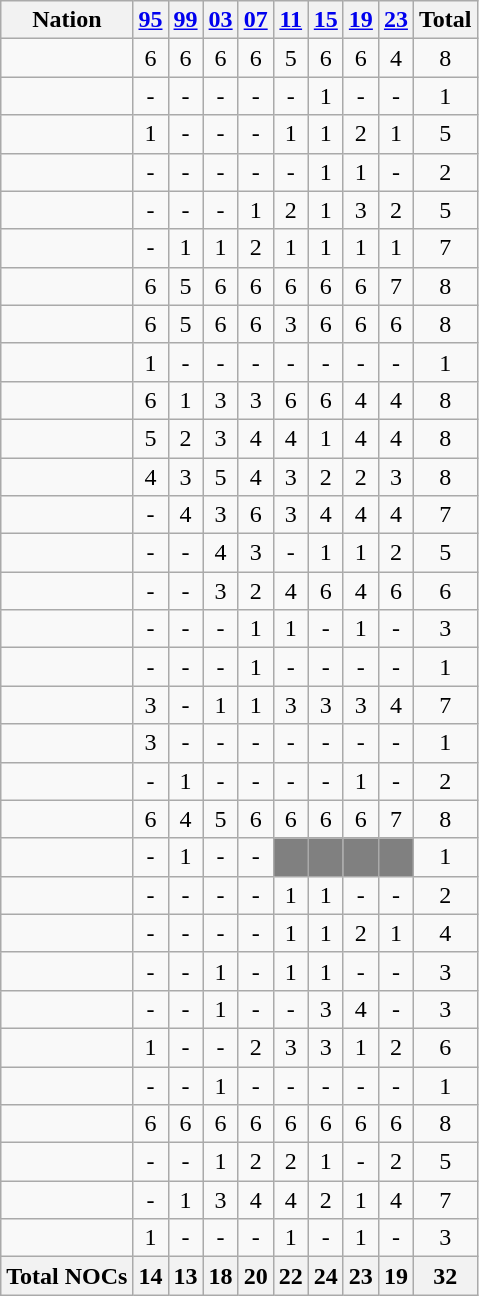<table class="wikitable" style="text-align:center;">
<tr>
<th>Nation</th>
<th><a href='#'>95</a></th>
<th><a href='#'>99</a></th>
<th><a href='#'>03</a></th>
<th><a href='#'>07</a></th>
<th><a href='#'>11</a></th>
<th><a href='#'>15</a></th>
<th><a href='#'>19</a></th>
<th><a href='#'>23</a></th>
<th>Total</th>
</tr>
<tr>
<td align=left></td>
<td>6</td>
<td>6</td>
<td>6</td>
<td>6</td>
<td>5</td>
<td>6</td>
<td>6</td>
<td>4</td>
<td>8</td>
</tr>
<tr>
<td align=left></td>
<td>-</td>
<td>-</td>
<td>-</td>
<td>-</td>
<td>-</td>
<td>1</td>
<td>-</td>
<td>-</td>
<td>1</td>
</tr>
<tr>
<td align=left></td>
<td>1</td>
<td>-</td>
<td>-</td>
<td>-</td>
<td>1</td>
<td>1</td>
<td>2</td>
<td>1</td>
<td>5</td>
</tr>
<tr>
<td align=left></td>
<td>-</td>
<td>-</td>
<td>-</td>
<td>-</td>
<td>-</td>
<td>1</td>
<td>1</td>
<td>-</td>
<td>2</td>
</tr>
<tr>
<td align=left></td>
<td>-</td>
<td>-</td>
<td>-</td>
<td>1</td>
<td>2</td>
<td>1</td>
<td>3</td>
<td>2</td>
<td>5</td>
</tr>
<tr>
<td align=left></td>
<td>-</td>
<td>1</td>
<td>1</td>
<td>2</td>
<td>1</td>
<td>1</td>
<td>1</td>
<td>1</td>
<td>7</td>
</tr>
<tr>
<td align=left></td>
<td>6</td>
<td>5</td>
<td>6</td>
<td>6</td>
<td>6</td>
<td>6</td>
<td>6</td>
<td>7</td>
<td>8</td>
</tr>
<tr>
<td align=left></td>
<td>6</td>
<td>5</td>
<td>6</td>
<td>6</td>
<td>3</td>
<td>6</td>
<td>6</td>
<td>6</td>
<td>8</td>
</tr>
<tr>
<td align=left></td>
<td>1</td>
<td>-</td>
<td>-</td>
<td>-</td>
<td>-</td>
<td>-</td>
<td>-</td>
<td>-</td>
<td>1</td>
</tr>
<tr>
<td align=left></td>
<td>6</td>
<td>1</td>
<td>3</td>
<td>3</td>
<td>6</td>
<td>6</td>
<td>4</td>
<td>4</td>
<td>8</td>
</tr>
<tr>
<td align=left></td>
<td>5</td>
<td>2</td>
<td>3</td>
<td>4</td>
<td>4</td>
<td>1</td>
<td>4</td>
<td>4</td>
<td>8</td>
</tr>
<tr>
<td align=left></td>
<td>4</td>
<td>3</td>
<td>5</td>
<td>4</td>
<td>3</td>
<td>2</td>
<td>2</td>
<td>3</td>
<td>8</td>
</tr>
<tr>
<td align=left></td>
<td>-</td>
<td>4</td>
<td>3</td>
<td>6</td>
<td>3</td>
<td>4</td>
<td>4</td>
<td>4</td>
<td>7</td>
</tr>
<tr>
<td align=left></td>
<td>-</td>
<td>-</td>
<td>4</td>
<td>3</td>
<td>-</td>
<td>1</td>
<td>1</td>
<td>2</td>
<td>5</td>
</tr>
<tr>
<td align=left></td>
<td>-</td>
<td>-</td>
<td>3</td>
<td>2</td>
<td>4</td>
<td>6</td>
<td>4</td>
<td>6</td>
<td>6</td>
</tr>
<tr>
<td align=left></td>
<td>-</td>
<td>-</td>
<td>-</td>
<td>1</td>
<td>1</td>
<td>-</td>
<td>1</td>
<td>-</td>
<td>3</td>
</tr>
<tr>
<td align=left></td>
<td>-</td>
<td>-</td>
<td>-</td>
<td>1</td>
<td>-</td>
<td>-</td>
<td>-</td>
<td>-</td>
<td>1</td>
</tr>
<tr>
<td align=left></td>
<td>3</td>
<td>-</td>
<td>1</td>
<td>1</td>
<td>3</td>
<td>3</td>
<td>3</td>
<td>4</td>
<td>7</td>
</tr>
<tr>
<td align=left></td>
<td>3</td>
<td>-</td>
<td>-</td>
<td>-</td>
<td>-</td>
<td>-</td>
<td>-</td>
<td>-</td>
<td>1</td>
</tr>
<tr>
<td align=left></td>
<td>-</td>
<td>1</td>
<td>-</td>
<td>-</td>
<td>-</td>
<td>-</td>
<td>1</td>
<td>-</td>
<td>2</td>
</tr>
<tr>
<td align=left></td>
<td>6</td>
<td>4</td>
<td>5</td>
<td>6</td>
<td>6</td>
<td>6</td>
<td>6</td>
<td>7</td>
<td>8</td>
</tr>
<tr>
<td align=left></td>
<td>-</td>
<td>1</td>
<td>-</td>
<td>-</td>
<td bgcolor=gray></td>
<td bgcolor=gray></td>
<td bgcolor=gray></td>
<td bgcolor=gray></td>
<td>1</td>
</tr>
<tr>
<td align=left></td>
<td>-</td>
<td>-</td>
<td>-</td>
<td>-</td>
<td>1</td>
<td>1</td>
<td>-</td>
<td>-</td>
<td>2</td>
</tr>
<tr>
<td align=left></td>
<td>-</td>
<td>-</td>
<td>-</td>
<td>-</td>
<td>1</td>
<td>1</td>
<td>2</td>
<td>1</td>
<td>4</td>
</tr>
<tr>
<td align=left></td>
<td>-</td>
<td>-</td>
<td>1</td>
<td>-</td>
<td>1</td>
<td>1</td>
<td>-</td>
<td>-</td>
<td>3</td>
</tr>
<tr>
<td align=left></td>
<td>-</td>
<td>-</td>
<td>1</td>
<td>-</td>
<td>-</td>
<td>3</td>
<td>4</td>
<td>-</td>
<td>3</td>
</tr>
<tr>
<td align=left></td>
<td>1</td>
<td>-</td>
<td>-</td>
<td>2</td>
<td>3</td>
<td>3</td>
<td>1</td>
<td>2</td>
<td>6</td>
</tr>
<tr>
<td align=left></td>
<td>-</td>
<td>-</td>
<td>1</td>
<td>-</td>
<td>-</td>
<td>-</td>
<td>-</td>
<td>-</td>
<td>1</td>
</tr>
<tr>
<td align=left></td>
<td>6</td>
<td>6</td>
<td>6</td>
<td>6</td>
<td>6</td>
<td>6</td>
<td>6</td>
<td>6</td>
<td>8</td>
</tr>
<tr>
<td align=left></td>
<td>-</td>
<td>-</td>
<td>1</td>
<td>2</td>
<td>2</td>
<td>1</td>
<td>-</td>
<td>2</td>
<td>5</td>
</tr>
<tr>
<td align=left></td>
<td>-</td>
<td>1</td>
<td>3</td>
<td>4</td>
<td>4</td>
<td>2</td>
<td>1</td>
<td>4</td>
<td>7</td>
</tr>
<tr>
<td align=left></td>
<td>1</td>
<td>-</td>
<td>-</td>
<td>-</td>
<td>1</td>
<td>-</td>
<td>1</td>
<td>-</td>
<td>3</td>
</tr>
<tr class="sortbottom">
<th>Total NOCs</th>
<th>14</th>
<th>13</th>
<th>18</th>
<th>20</th>
<th>22</th>
<th>24</th>
<th>23</th>
<th>19</th>
<th><strong>32</strong></th>
</tr>
</table>
